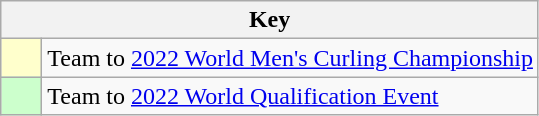<table class="wikitable" style="t2ext-align: center;">
<tr>
<th colspan=2>Key</th>
</tr>
<tr>
<td style="background:#ffffcc; width:20px;"></td>
<td align=left>Team to <a href='#'>2022 World Men's Curling Championship</a></td>
</tr>
<tr>
<td style="background:#ccffcc; width:20px;"></td>
<td align=left>Team to <a href='#'>2022 World Qualification Event</a></td>
</tr>
</table>
